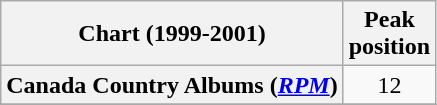<table class="wikitable plainrowheaders">
<tr>
<th>Chart (1999-2001)</th>
<th>Peak<br>position</th>
</tr>
<tr>
<th scope="row">Canada Country Albums (<em><a href='#'>RPM</a></em>)</th>
<td align="center">12</td>
</tr>
<tr>
</tr>
<tr>
</tr>
<tr>
</tr>
<tr>
</tr>
</table>
